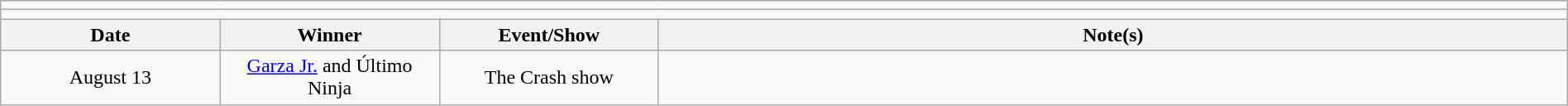<table class="wikitable" style="text-align:center; width:100%;">
<tr>
<td colspan="5"></td>
</tr>
<tr>
<td colspan="5"><strong></strong></td>
</tr>
<tr>
<th width=14%>Date</th>
<th width=14%>Winner</th>
<th width=14%>Event/Show</th>
<th width=58%>Note(s)</th>
</tr>
<tr>
<td>August 13</td>
<td><a href='#'>Garza Jr.</a> and Último Ninja</td>
<td>The Crash show</td>
<td align=left></td>
</tr>
</table>
